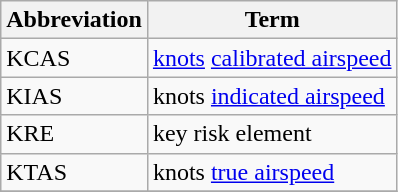<table class="wikitable">
<tr>
<th>Abbreviation</th>
<th>Term</th>
</tr>
<tr>
<td>KCAS</td>
<td><a href='#'>knots</a> <a href='#'>calibrated airspeed</a></td>
</tr>
<tr>
<td>KIAS</td>
<td>knots <a href='#'>indicated airspeed</a></td>
</tr>
<tr>
<td>KRE</td>
<td>key risk element</td>
</tr>
<tr>
<td>KTAS</td>
<td>knots <a href='#'>true airspeed</a></td>
</tr>
<tr>
</tr>
</table>
